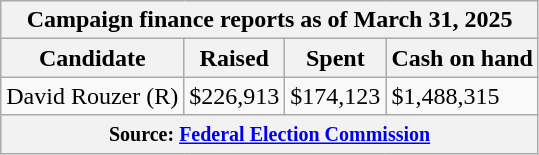<table class="wikitable sortable">
<tr>
<th colspan=4>Campaign finance reports as of March 31, 2025</th>
</tr>
<tr style="text-align:center;">
<th>Candidate</th>
<th>Raised</th>
<th>Spent</th>
<th>Cash on hand</th>
</tr>
<tr>
<td>David Rouzer (R)</td>
<td>$226,913</td>
<td>$174,123</td>
<td>$1,488,315</td>
</tr>
<tr>
<th colspan="4"><small>Source: <a href='#'>Federal Election Commission</a></small></th>
</tr>
</table>
